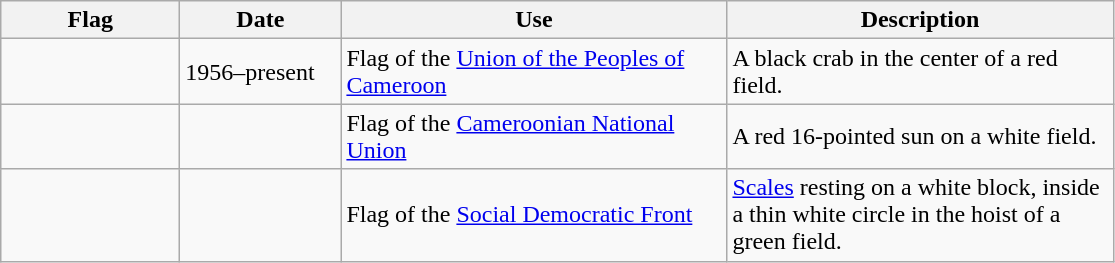<table class="wikitable" style="background: #f9f9f9">
<tr>
<th width="112">Flag</th>
<th width="100">Date</th>
<th width="250">Use</th>
<th width="250">Description</th>
</tr>
<tr>
<td></td>
<td>1956–present</td>
<td>Flag of the <a href='#'>Union of the Peoples of Cameroon</a></td>
<td>A black crab in the center of a red field.</td>
</tr>
<tr>
<td></td>
<td></td>
<td>Flag of the <a href='#'>Cameroonian National Union</a></td>
<td>A red 16-pointed sun on a white field.</td>
</tr>
<tr>
<td></td>
<td></td>
<td>Flag of the <a href='#'>Social Democratic Front</a></td>
<td><a href='#'>Scales</a> resting on a white block, inside a thin white circle in the hoist of a green field.</td>
</tr>
</table>
